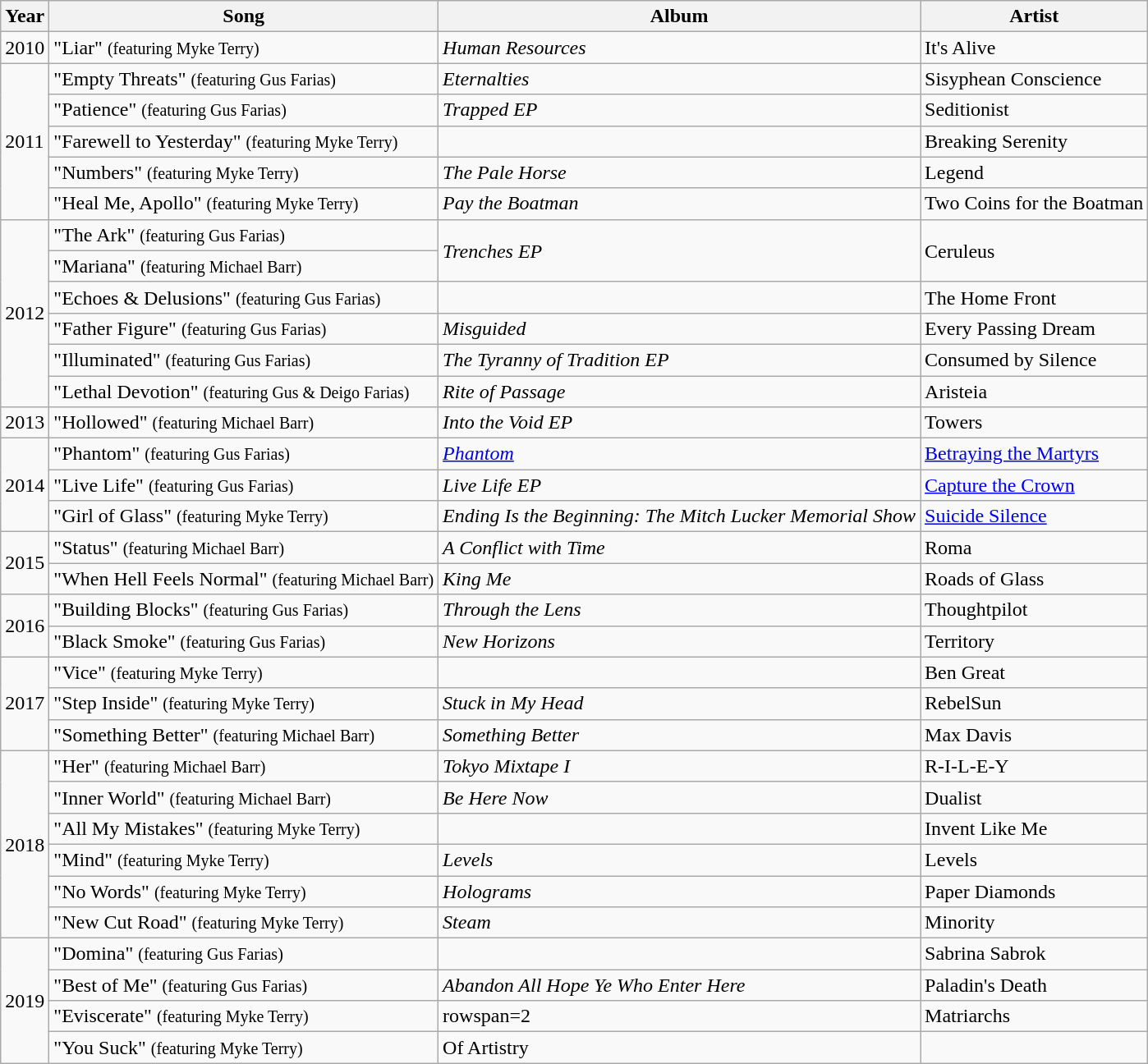<table class="wikitable">
<tr>
<th>Year</th>
<th>Song</th>
<th>Album</th>
<th>Artist</th>
</tr>
<tr>
<td>2010</td>
<td>"Liar" <small>(featuring Myke Terry)</small></td>
<td><em>Human Resources</em></td>
<td>It's Alive</td>
</tr>
<tr>
<td rowspan=5>2011</td>
<td>"Empty Threats" <small>(featuring Gus Farias)</small></td>
<td><em>Eternalties</em></td>
<td>Sisyphean Conscience</td>
</tr>
<tr>
<td>"Patience" <small>(featuring Gus Farias)</small></td>
<td><em>Trapped EP</em></td>
<td>Seditionist</td>
</tr>
<tr>
<td>"Farewell to Yesterday" <small>(featuring Myke Terry)</small></td>
<td></td>
<td>Breaking Serenity</td>
</tr>
<tr>
<td>"Numbers" <small>(featuring Myke Terry)</small></td>
<td><em>The Pale Horse</em></td>
<td>Legend</td>
</tr>
<tr>
<td>"Heal Me, Apollo" <small>(featuring Myke Terry)</small></td>
<td><em>Pay the Boatman</em></td>
<td>Two Coins for the Boatman</td>
</tr>
<tr>
<td rowspan=6>2012</td>
<td>"The Ark" <small>(featuring Gus Farias)</small></td>
<td rowspan=2><em>Trenches EP</em></td>
<td rowspan=2>Ceruleus</td>
</tr>
<tr>
<td>"Mariana" <small>(featuring Michael Barr)</small></td>
</tr>
<tr>
<td>"Echoes & Delusions" <small>(featuring Gus Farias)</small></td>
<td></td>
<td>The Home Front</td>
</tr>
<tr>
<td>"Father Figure" <small>(featuring Gus Farias)</small></td>
<td><em>Misguided</em></td>
<td>Every Passing Dream</td>
</tr>
<tr>
<td>"Illuminated" <small>(featuring Gus Farias)</small></td>
<td><em>The Tyranny of Tradition EP</em></td>
<td>Consumed by Silence</td>
</tr>
<tr>
<td>"Lethal Devotion" <small>(featuring Gus & Deigo Farias)</small></td>
<td><em>Rite of Passage</em></td>
<td>Aristeia</td>
</tr>
<tr>
<td>2013</td>
<td>"Hollowed" <small>(featuring Michael Barr)</small></td>
<td><em>Into the Void EP</em></td>
<td>Towers</td>
</tr>
<tr>
<td rowspan=3>2014</td>
<td>"Phantom" <small>(featuring Gus Farias)</small></td>
<td><em><a href='#'>Phantom</a></em></td>
<td><a href='#'>Betraying the Martyrs</a></td>
</tr>
<tr>
<td>"Live Life" <small>(featuring Gus Farias)</small></td>
<td><em>Live Life EP</em></td>
<td><a href='#'>Capture the Crown</a></td>
</tr>
<tr>
<td>"Girl of Glass" <small>(featuring Myke Terry)</small></td>
<td><em>Ending Is the Beginning: The Mitch Lucker Memorial Show</em></td>
<td><a href='#'>Suicide Silence</a></td>
</tr>
<tr>
<td rowspan=2>2015</td>
<td>"Status" <small>(featuring Michael Barr)</small></td>
<td><em>A Conflict with Time</em></td>
<td>Roma</td>
</tr>
<tr>
<td>"When Hell Feels Normal" <small>(featuring Michael Barr)</small></td>
<td><em>King Me</em></td>
<td>Roads of Glass</td>
</tr>
<tr>
<td rowspan=2>2016</td>
<td>"Building Blocks" <small>(featuring Gus Farias)</small></td>
<td><em>Through the Lens</em></td>
<td>Thoughtpilot</td>
</tr>
<tr>
<td>"Black Smoke" <small>(featuring Gus Farias)</small></td>
<td><em>New Horizons</em></td>
<td>Territory</td>
</tr>
<tr>
<td rowspan=3>2017</td>
<td>"Vice" <small>(featuring Myke Terry)</small></td>
<td></td>
<td>Ben Great</td>
</tr>
<tr>
<td>"Step Inside" <small>(featuring Myke Terry)</small></td>
<td><em>Stuck in My Head</em></td>
<td>RebelSun</td>
</tr>
<tr>
<td>"Something Better" <small>(featuring Michael Barr)</small></td>
<td><em>Something Better</em></td>
<td>Max Davis</td>
</tr>
<tr>
<td rowspan=6>2018</td>
<td>"Her" <small>(featuring Michael Barr)</small></td>
<td><em>Tokyo Mixtape I</em></td>
<td>R-I-L-E-Y</td>
</tr>
<tr>
<td>"Inner World" <small>(featuring Michael Barr)</small></td>
<td><em>Be Here Now</em></td>
<td>Dualist</td>
</tr>
<tr>
<td>"All My Mistakes" <small>(featuring Myke Terry)</small></td>
<td></td>
<td>Invent Like Me</td>
</tr>
<tr>
<td>"Mind" <small>(featuring Myke Terry)</small></td>
<td><em>Levels</em></td>
<td>Levels</td>
</tr>
<tr>
<td>"No Words" <small>(featuring Myke Terry)</small></td>
<td><em>Holograms</em></td>
<td>Paper Diamonds</td>
</tr>
<tr>
<td>"New Cut Road" <small>(featuring Myke Terry)</small></td>
<td><em>Steam</em></td>
<td>Minority</td>
</tr>
<tr>
<td rowspan=4>2019</td>
<td>"Domina" <small>(featuring Gus Farias)</small></td>
<td></td>
<td>Sabrina Sabrok</td>
</tr>
<tr>
<td>"Best of Me" <small>(featuring Gus Farias)</small></td>
<td><em>Abandon All Hope Ye Who Enter Here</em></td>
<td>Paladin's Death</td>
</tr>
<tr>
<td>"Eviscerate" <small>(featuring Myke Terry)</small></td>
<td>rowspan=2 </td>
<td>Matriarchs</td>
</tr>
<tr>
<td>"You Suck" <small>(featuring Myke Terry)</small></td>
<td>Of Artistry</td>
</tr>
</table>
